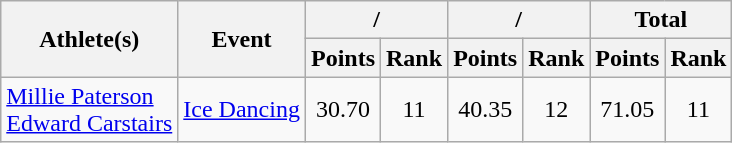<table class="wikitable">
<tr>
<th rowspan="2">Athlete(s)</th>
<th rowspan="2">Event</th>
<th colspan="2">/</th>
<th colspan="2">/</th>
<th colspan="2">Total</th>
</tr>
<tr>
<th>Points</th>
<th>Rank</th>
<th>Points</th>
<th>Rank</th>
<th>Points</th>
<th>Rank</th>
</tr>
<tr>
<td><a href='#'>Millie Paterson</a><br><a href='#'>Edward Carstairs</a></td>
<td><a href='#'>Ice Dancing</a></td>
<td align="center">30.70</td>
<td align="center">11</td>
<td align="center">40.35</td>
<td align="center">12</td>
<td align="center">71.05</td>
<td align="center">11</td>
</tr>
</table>
